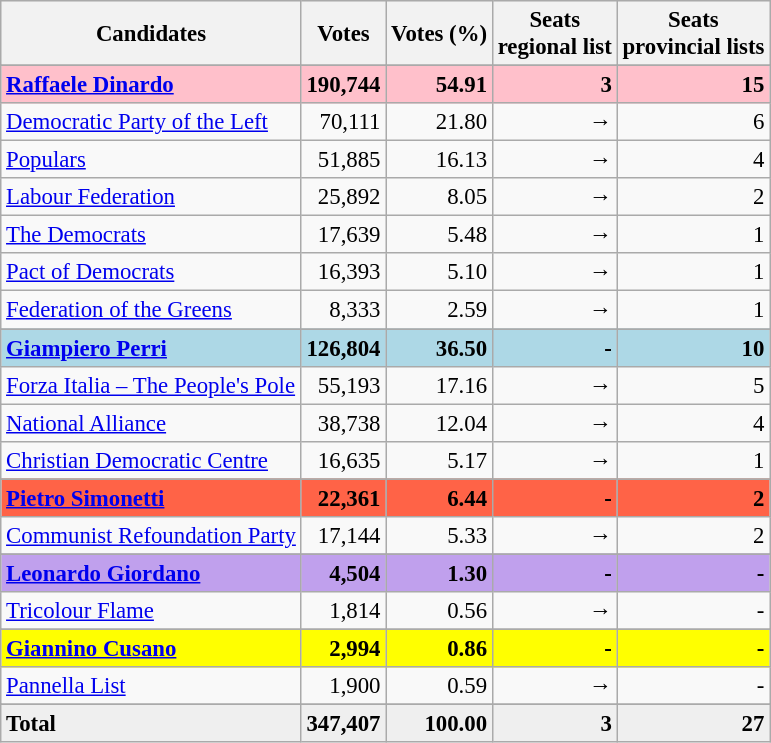<table class="wikitable" style="font-size:95%">
<tr bgcolor="EFEFEF">
<th>Candidates</th>
<th>Votes</th>
<th>Votes (%)</th>
<th>Seats<br>regional list</th>
<th>Seats<br>provincial lists</th>
</tr>
<tr>
</tr>
<tr bgcolor="pink">
<td><strong><a href='#'>Raffaele Dinardo</a></strong></td>
<td align=right><strong>190,744</strong></td>
<td align=right><strong>54.91</strong></td>
<td align=right><strong>3</strong></td>
<td align=right><strong>15</strong></td>
</tr>
<tr>
<td><a href='#'>Democratic Party of the Left</a></td>
<td align=right>70,111</td>
<td align=right>21.80</td>
<td align=right>→</td>
<td align=right>6</td>
</tr>
<tr>
<td><a href='#'>Populars</a></td>
<td align=right>51,885</td>
<td align=right>16.13</td>
<td align=right>→</td>
<td align=right>4</td>
</tr>
<tr>
<td><a href='#'>Labour Federation</a></td>
<td align=right>25,892</td>
<td align=right>8.05</td>
<td align=right>→</td>
<td align=right>2</td>
</tr>
<tr>
<td><a href='#'>The Democrats</a></td>
<td align=right>17,639</td>
<td align=right>5.48</td>
<td align=right>→</td>
<td align=right>1</td>
</tr>
<tr>
<td><a href='#'>Pact of Democrats</a></td>
<td align=right>16,393</td>
<td align=right>5.10</td>
<td align=right>→</td>
<td align=right>1</td>
</tr>
<tr>
<td><a href='#'>Federation of the Greens</a></td>
<td align=right>8,333</td>
<td align=right>2.59</td>
<td align=right>→</td>
<td align=right>1</td>
</tr>
<tr>
</tr>
<tr bgcolor="lightblue">
<td><strong><a href='#'>Giampiero Perri</a></strong></td>
<td align=right><strong>126,804</strong></td>
<td align=right><strong>36.50</strong></td>
<td align=right><strong>-</strong></td>
<td align=right><strong>10</strong></td>
</tr>
<tr>
<td><a href='#'>Forza Italia – The People's Pole</a></td>
<td align=right>55,193</td>
<td align=right>17.16</td>
<td align=right>→</td>
<td align=right>5</td>
</tr>
<tr>
<td><a href='#'>National Alliance</a></td>
<td align=right>38,738</td>
<td align=right>12.04</td>
<td align=right>→</td>
<td align=right>4</td>
</tr>
<tr>
<td><a href='#'>Christian Democratic Centre</a></td>
<td align=right>16,635</td>
<td align=right>5.17</td>
<td align=right>→</td>
<td align=right>1</td>
</tr>
<tr>
</tr>
<tr bgcolor="tomato">
<td><strong><a href='#'>Pietro Simonetti</a></strong></td>
<td align=right><strong>22,361</strong></td>
<td align=right><strong>6.44</strong></td>
<td align=right><strong>-</strong></td>
<td align=right><strong>2</strong></td>
</tr>
<tr>
<td><a href='#'>Communist Refoundation Party</a></td>
<td align=right>17,144</td>
<td align=right>5.33</td>
<td align=right>→</td>
<td align=right>2</td>
</tr>
<tr>
</tr>
<tr bgcolor="coralred">
<td><strong><a href='#'>Leonardo Giordano</a></strong></td>
<td align=right><strong>4,504</strong></td>
<td align=right><strong>1.30</strong></td>
<td align=right><strong>-</strong></td>
<td align=right><strong>-</strong></td>
</tr>
<tr>
<td><a href='#'>Tricolour Flame</a></td>
<td align=right>1,814</td>
<td align=right>0.56</td>
<td align=right>→</td>
<td align=right>-</td>
</tr>
<tr>
</tr>
<tr bgcolor="yellow">
<td><strong><a href='#'>Giannino Cusano</a></strong></td>
<td align=right><strong>2,994</strong></td>
<td align=right><strong>0.86</strong></td>
<td align=right><strong>-</strong></td>
<td align=right><strong>-</strong></td>
</tr>
<tr>
<td><a href='#'>Pannella List</a></td>
<td align=right>1,900</td>
<td align=right>0.59</td>
<td align=right>→</td>
<td align=right>-</td>
</tr>
<tr>
</tr>
<tr bgcolor="EFEFEF">
<td><strong>Total</strong></td>
<td align=right><strong>347,407</strong></td>
<td align=right><strong>100.00</strong></td>
<td align=right><strong>3</strong></td>
<td align=right><strong>27</strong></td>
</tr>
</table>
